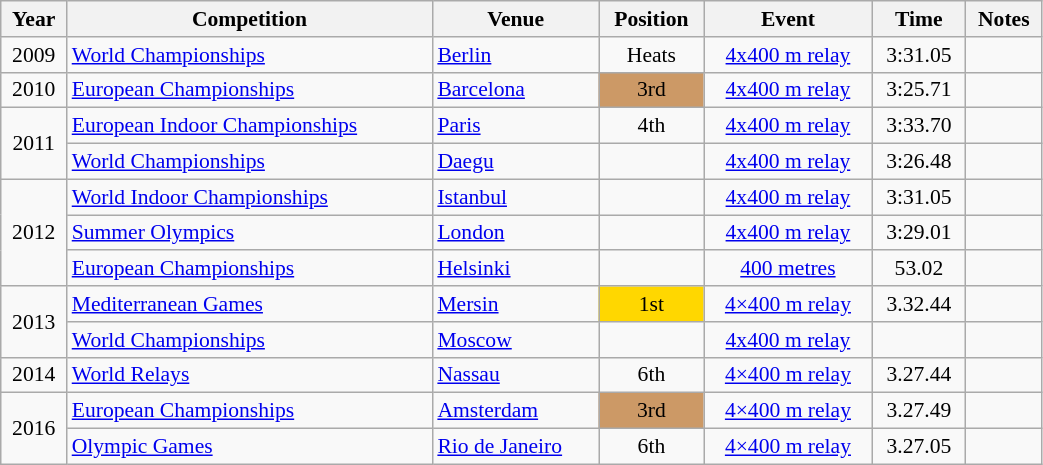<table class="wikitable" width=55% style="font-size:90%; text-align:center;">
<tr>
<th>Year</th>
<th>Competition</th>
<th>Venue</th>
<th>Position</th>
<th>Event</th>
<th>Time</th>
<th>Notes</th>
</tr>
<tr>
<td rowspan=1>2009</td>
<td align=left><a href='#'>World Championships</a></td>
<td align=left> <a href='#'>Berlin</a></td>
<td>Heats</td>
<td><a href='#'>4x400 m relay</a></td>
<td>3:31.05</td>
<td></td>
</tr>
<tr>
<td rowspan=1>2010</td>
<td align=left><a href='#'>European Championships</a></td>
<td align=left> <a href='#'>Barcelona</a></td>
<td bgcolor=cc9966>3rd</td>
<td><a href='#'>4x400 m relay</a></td>
<td>3:25.71</td>
<td></td>
</tr>
<tr>
<td rowspan=2>2011</td>
<td align=left><a href='#'>European Indoor Championships</a></td>
<td align=left> <a href='#'>Paris</a></td>
<td>4th</td>
<td><a href='#'>4x400 m relay</a></td>
<td>3:33.70</td>
<td></td>
</tr>
<tr>
<td align=left><a href='#'>World Championships</a></td>
<td align=left> <a href='#'>Daegu</a></td>
<td></td>
<td><a href='#'>4x400 m relay</a></td>
<td>3:26.48</td>
<td></td>
</tr>
<tr>
<td rowspan=3>2012</td>
<td align=left><a href='#'>World Indoor Championships</a></td>
<td align=left> <a href='#'>Istanbul</a></td>
<td></td>
<td><a href='#'>4x400 m relay</a></td>
<td>3:31.05</td>
<td></td>
</tr>
<tr>
<td align=left><a href='#'>Summer Olympics</a></td>
<td align=left> <a href='#'>London</a></td>
<td></td>
<td><a href='#'>4x400 m relay</a></td>
<td>3:29.01</td>
<td></td>
</tr>
<tr>
<td align=left><a href='#'>European Championships</a></td>
<td align=left> <a href='#'>Helsinki</a></td>
<td></td>
<td><a href='#'>400 metres</a></td>
<td>53.02</td>
<td></td>
</tr>
<tr>
<td rowspan=2>2013</td>
<td rowspan=1 align=left><a href='#'>Mediterranean Games</a></td>
<td rowspan=1 align=left> <a href='#'>Mersin</a></td>
<td bgcolor=gold>1st</td>
<td><a href='#'>4×400 m relay</a></td>
<td>3.32.44</td>
<td></td>
</tr>
<tr>
<td align=left><a href='#'>World Championships</a></td>
<td align=left> <a href='#'>Moscow</a></td>
<td></td>
<td><a href='#'>4x400 m relay</a></td>
<td></td>
<td></td>
</tr>
<tr>
<td rowspan=1>2014</td>
<td rowspan=1 align=left><a href='#'>World Relays</a></td>
<td rowspan=1 align=left> <a href='#'>Nassau</a></td>
<td>6th</td>
<td><a href='#'>4×400 m relay</a></td>
<td>3.27.44</td>
<td></td>
</tr>
<tr>
<td rowspan=2>2016</td>
<td rowspan=1 align=left><a href='#'>European Championships</a></td>
<td rowspan=1 align=left> <a href='#'>Amsterdam</a></td>
<td bgcolor=cc9966>3rd</td>
<td><a href='#'>4×400 m relay</a></td>
<td>3.27.49</td>
<td></td>
</tr>
<tr>
<td align=left><a href='#'>Olympic Games</a></td>
<td align=left> <a href='#'>Rio de Janeiro</a></td>
<td>6th</td>
<td><a href='#'>4×400 m relay</a></td>
<td>3.27.05</td>
<td></td>
</tr>
</table>
